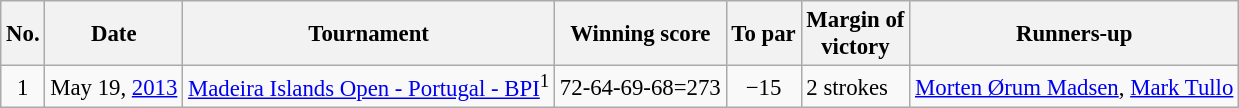<table class="wikitable" style="font-size:95%;">
<tr>
<th>No.</th>
<th>Date</th>
<th>Tournament</th>
<th>Winning score</th>
<th>To par</th>
<th>Margin of<br>victory</th>
<th>Runners-up</th>
</tr>
<tr>
<td align=center>1</td>
<td align=right>May 19, <a href='#'>2013</a></td>
<td><a href='#'>Madeira Islands Open - Portugal - BPI</a><sup>1</sup></td>
<td align=right>72-64-69-68=273</td>
<td align=center>−15</td>
<td>2 strokes</td>
<td> <a href='#'>Morten Ørum Madsen</a>,  <a href='#'>Mark Tullo</a></td>
</tr>
</table>
